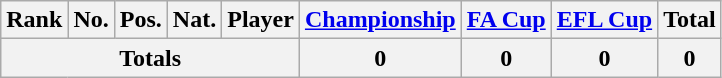<table class="wikitable" style="text-align:center">
<tr>
<th width=0%>Rank</th>
<th width=0%>No.</th>
<th width=0%>Pos.</th>
<th width=0%>Nat.</th>
<th width=0%>Player</th>
<th width=0%><a href='#'>Championship</a></th>
<th width=0%><a href='#'>FA Cup</a></th>
<th width=0%><a href='#'>EFL Cup</a></th>
<th width=0%>Total</th>
</tr>
<tr>
<th colspan=5><strong>Totals</strong></th>
<th><strong>0</strong></th>
<th><strong>0</strong></th>
<th><strong>0</strong></th>
<th><strong>0</strong></th>
</tr>
</table>
